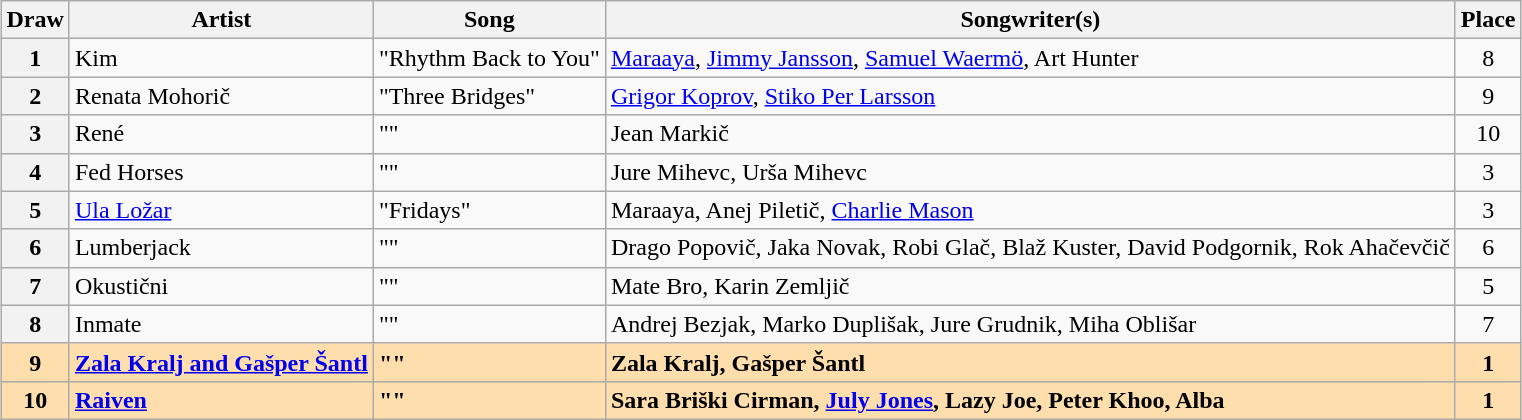<table class="sortable wikitable plainrowheaders" style="margin: 1em auto 1em auto; text-align:center;">
<tr>
<th>Draw</th>
<th>Artist</th>
<th>Song</th>
<th>Songwriter(s)</th>
<th>Place</th>
</tr>
<tr>
<th scope="row" style="text-align:center;">1</th>
<td align="left">Kim</td>
<td align="left">"Rhythm Back to You"</td>
<td align="left"><a href='#'>Maraaya</a>, <a href='#'>Jimmy Jansson</a>, <a href='#'>Samuel Waermö</a>, Art Hunter</td>
<td>8</td>
</tr>
<tr>
<th scope="row" style="text-align:center;">2</th>
<td align="left">Renata Mohorič</td>
<td align="left">"Three Bridges"</td>
<td align="left"><a href='#'>Grigor Koprov</a>, <a href='#'>Stiko Per Larsson</a></td>
<td>9</td>
</tr>
<tr>
<th scope="row" style="text-align:center;">3</th>
<td align="left">René</td>
<td align="left">""</td>
<td align="left">Jean Markič</td>
<td>10</td>
</tr>
<tr>
<th scope="row" style="text-align:center;">4</th>
<td align="left">Fed Horses</td>
<td align="left">""</td>
<td align="left">Jure Mihevc, Urša Mihevc</td>
<td>3</td>
</tr>
<tr>
<th scope="row" style="text-align:center;">5</th>
<td align="left"><a href='#'>Ula Ložar</a></td>
<td align="left">"Fridays"</td>
<td align="left">Maraaya, Anej Piletič, <a href='#'>Charlie Mason</a></td>
<td>3</td>
</tr>
<tr>
<th scope="row" style="text-align:center;">6</th>
<td align="left">Lumberjack</td>
<td align="left">""</td>
<td align="left">Drago Popovič, Jaka Novak, Robi Glač, Blaž Kuster, David Podgornik, Rok Ahačevčič</td>
<td>6</td>
</tr>
<tr>
<th scope="row" style="text-align:center;">7</th>
<td align="left">Okustični</td>
<td align="left">""</td>
<td align="left">Mate Bro, Karin Zemljič</td>
<td>5</td>
</tr>
<tr>
<th scope="row" style="text-align:center;">8</th>
<td align="left">Inmate</td>
<td align="left">""</td>
<td align="left">Andrej Bezjak, Marko Duplišak, Jure Grudnik, Miha Oblišar</td>
<td>7</td>
</tr>
<tr style="font-weight:bold; background:#FFDEAD;">
<th scope="row" style="font-weight:bold; background:#FFDEAD; text-align:center;">9</th>
<td align="left"><a href='#'>Zala Kralj and Gašper Šantl</a></td>
<td align="left">""</td>
<td align="left">Zala Kralj, Gašper Šantl</td>
<td data-sort-value="1">1</td>
</tr>
<tr style="font-weight:bold; background:#FFDEAD;">
<th scope="row" style="font-weight:bold; background:#FFDEAD; text-align:center;">10</th>
<td align="left"><a href='#'>Raiven</a></td>
<td align="left">""</td>
<td align="left">Sara Briški Cirman, <a href='#'>July Jones</a>, Lazy Joe, Peter Khoo, Alba</td>
<td data-sort-value="1">1</td>
</tr>
</table>
